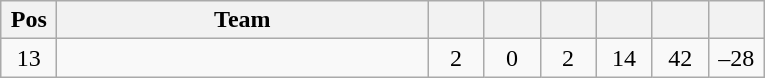<table class="wikitable" style="text-align:center">
<tr>
<th width=30>Pos</th>
<th ! width=240>Team</th>
<th ! width=30></th>
<th ! width=30></th>
<th ! width=30></th>
<th ! width=30></th>
<th ! width=30></th>
<th ! width=30></th>
</tr>
<tr>
<td>13</td>
<td align=left></td>
<td>2</td>
<td>0</td>
<td>2</td>
<td>14</td>
<td>42</td>
<td>–28</td>
</tr>
</table>
